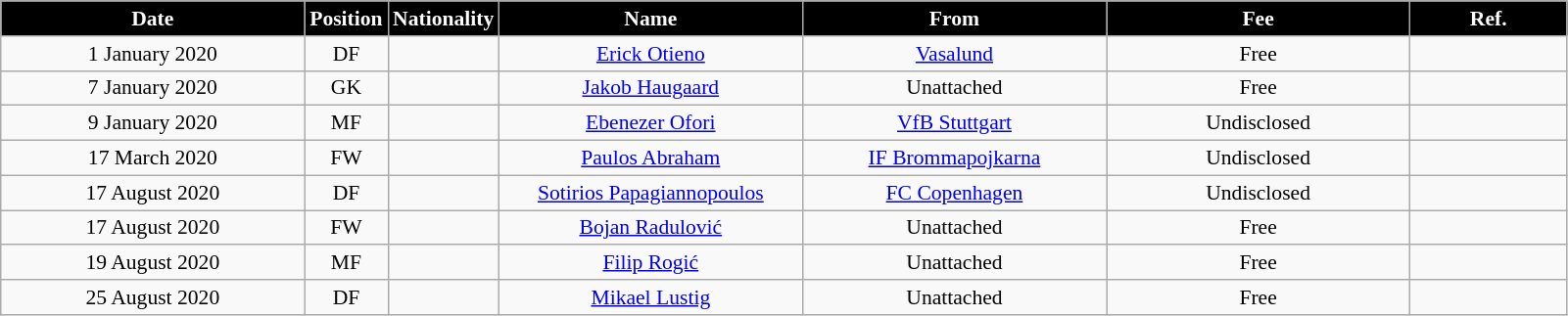<table class="wikitable"  style="text-align:center; font-size:90%; ">
<tr>
<th style="background:#000000; color:white; width:200px;">Date</th>
<th style="background:#000000; color:white; width:50px;">Position</th>
<th style="background:#000000; color:white; width:50px;">Nationality</th>
<th style="background:#000000; color:white; width:200px;">Name</th>
<th style="background:#000000; color:white; width:200px;">From</th>
<th style="background:#000000; color:white; width:200px;">Fee</th>
<th style="background:#000000; color:white; width:100px;">Ref.</th>
</tr>
<tr>
<td>1 January 2020</td>
<td>DF</td>
<td></td>
<td><a href='#'>Erick Otieno</a></td>
<td><a href='#'>Vasalund</a></td>
<td>Free</td>
<td></td>
</tr>
<tr>
<td>7 January 2020</td>
<td>GK</td>
<td></td>
<td><a href='#'>Jakob Haugaard</a></td>
<td>Unattached</td>
<td>Free</td>
<td></td>
</tr>
<tr>
<td>9 January 2020</td>
<td>MF</td>
<td></td>
<td><a href='#'>Ebenezer Ofori</a></td>
<td><a href='#'>VfB Stuttgart</a></td>
<td>Undisclosed</td>
<td></td>
</tr>
<tr>
<td>17 March 2020</td>
<td>FW</td>
<td></td>
<td><a href='#'>Paulos Abraham</a></td>
<td><a href='#'>IF Brommapojkarna</a></td>
<td>Undisclosed</td>
<td></td>
</tr>
<tr>
<td>17 August 2020</td>
<td>DF</td>
<td></td>
<td><a href='#'>Sotirios Papagiannopoulos</a></td>
<td><a href='#'>FC Copenhagen</a></td>
<td>Undisclosed</td>
<td></td>
</tr>
<tr>
<td>17 August 2020</td>
<td>FW</td>
<td></td>
<td><a href='#'>Bojan Radulović</a></td>
<td>Unattached</td>
<td>Free</td>
<td></td>
</tr>
<tr>
<td>19 August 2020</td>
<td>MF</td>
<td></td>
<td><a href='#'>Filip Rogić</a></td>
<td>Unattached</td>
<td>Free</td>
<td></td>
</tr>
<tr>
<td>25 August 2020</td>
<td>DF</td>
<td></td>
<td><a href='#'>Mikael Lustig</a></td>
<td>Unattached</td>
<td>Free</td>
<td></td>
</tr>
</table>
